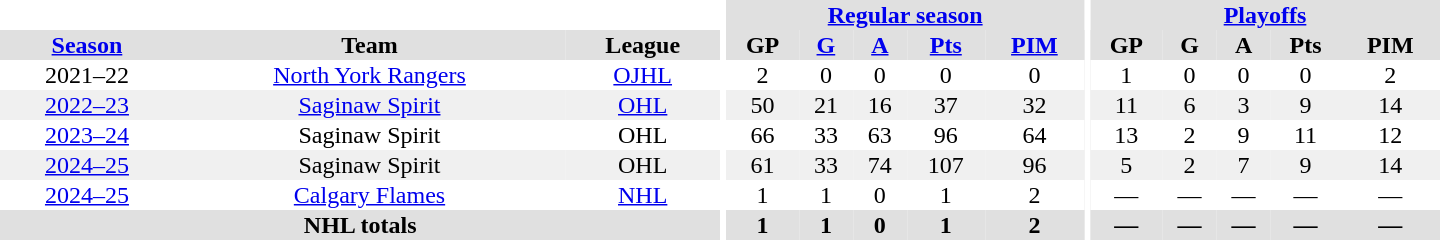<table border="0" cellpadding="1" cellspacing="0" style="text-align:center; width:60em;">
<tr bgcolor="#e0e0e0">
<th colspan="3" bgcolor="#ffffff"></th>
<th rowspan="94" bgcolor="#ffffff"></th>
<th colspan="5"><a href='#'>Regular season</a></th>
<th rowspan="94" bgcolor="#ffffff"></th>
<th colspan="5"><a href='#'>Playoffs</a></th>
</tr>
<tr bgcolor="#e0e0e0">
<th><a href='#'>Season</a></th>
<th>Team</th>
<th>League</th>
<th>GP</th>
<th><a href='#'>G</a></th>
<th><a href='#'>A</a></th>
<th><a href='#'>Pts</a></th>
<th><a href='#'>PIM</a></th>
<th>GP</th>
<th>G</th>
<th>A</th>
<th>Pts</th>
<th>PIM</th>
</tr>
<tr>
<td>2021–22</td>
<td><a href='#'>North York Rangers</a></td>
<td><a href='#'>OJHL</a></td>
<td>2</td>
<td>0</td>
<td>0</td>
<td>0</td>
<td>0</td>
<td>1</td>
<td>0</td>
<td>0</td>
<td>0</td>
<td>2</td>
</tr>
<tr bgcolor="f0f0f0">
<td><a href='#'>2022–23</a></td>
<td><a href='#'>Saginaw Spirit</a></td>
<td><a href='#'>OHL</a></td>
<td>50</td>
<td>21</td>
<td>16</td>
<td>37</td>
<td>32</td>
<td>11</td>
<td>6</td>
<td>3</td>
<td>9</td>
<td>14</td>
</tr>
<tr>
<td><a href='#'>2023–24</a></td>
<td>Saginaw Spirit</td>
<td>OHL</td>
<td>66</td>
<td>33</td>
<td>63</td>
<td>96</td>
<td>64</td>
<td>13</td>
<td>2</td>
<td>9</td>
<td>11</td>
<td>12</td>
</tr>
<tr bgcolor="f0f0f0">
<td><a href='#'>2024–25</a></td>
<td>Saginaw Spirit</td>
<td>OHL</td>
<td>61</td>
<td>33</td>
<td>74</td>
<td>107</td>
<td>96</td>
<td>5</td>
<td>2</td>
<td>7</td>
<td>9</td>
<td>14</td>
</tr>
<tr ALIGN="center">
<td><a href='#'>2024–25</a></td>
<td><a href='#'>Calgary Flames</a></td>
<td><a href='#'>NHL</a></td>
<td>1</td>
<td>1</td>
<td>0</td>
<td>1</td>
<td>2</td>
<td>—</td>
<td>—</td>
<td>—</td>
<td>—</td>
<td>—</td>
</tr>
<tr bgcolor="#e0e0e0">
<th colspan="3">NHL totals</th>
<th>1</th>
<th>1</th>
<th>0</th>
<th>1</th>
<th>2</th>
<th>—</th>
<th>—</th>
<th>—</th>
<th>—</th>
<th>—</th>
</tr>
</table>
